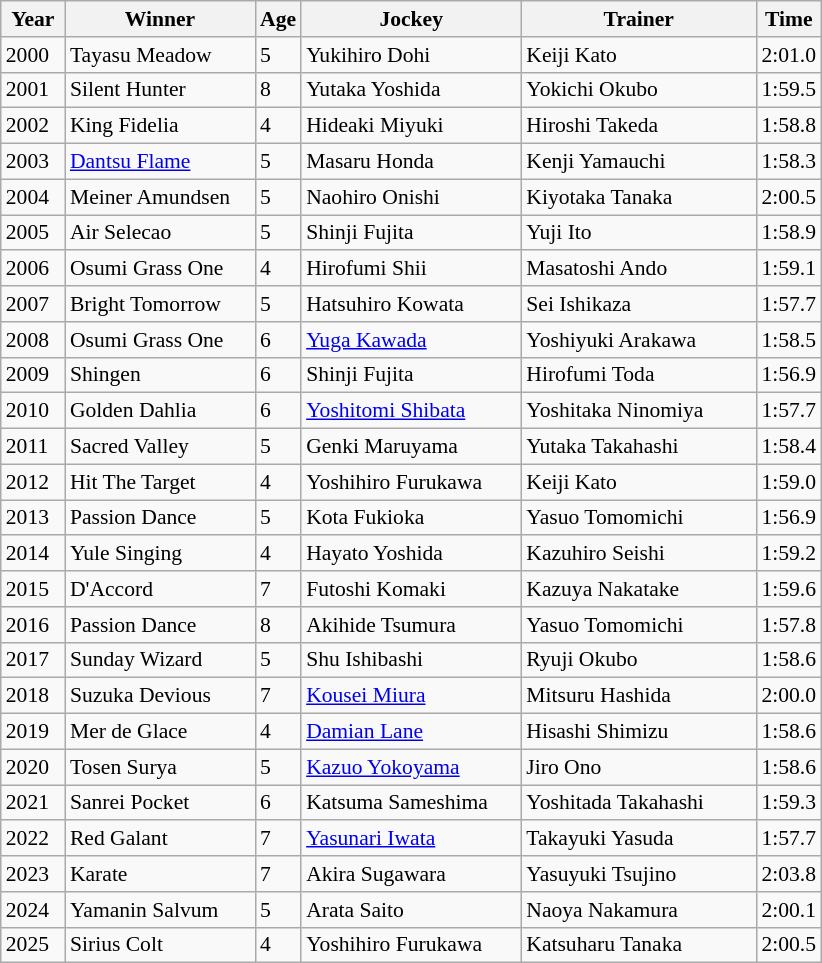<table class="wikitable sortable" style="font-size:90%">
<tr>
<th width="36px">Year<br></th>
<th width="120px">Winner<br></th>
<th>Age<br></th>
<th width="140px">Jockey<br></th>
<th width="150px">Trainer<br></th>
<th>Time<br></th>
</tr>
<tr>
<td>2000</td>
<td>Tayasu Meadow</td>
<td>5</td>
<td>Yukihiro Dohi</td>
<td>Keiji Kato</td>
<td>2:01.0</td>
</tr>
<tr>
<td>2001</td>
<td>Silent Hunter</td>
<td>8</td>
<td>Yutaka Yoshida</td>
<td>Yokichi Okubo</td>
<td>1:59.5</td>
</tr>
<tr>
<td>2002</td>
<td>King Fidelia</td>
<td>4</td>
<td>Hideaki Miyuki</td>
<td>Hiroshi Takeda</td>
<td>1:58.8</td>
</tr>
<tr>
<td>2003</td>
<td><a href='#'>Dantsu Flame</a></td>
<td>5</td>
<td>Masaru Honda</td>
<td>Kenji Yamauchi</td>
<td>1:58.3</td>
</tr>
<tr>
<td>2004</td>
<td>Meiner Amundsen</td>
<td>5</td>
<td>Naohiro Onishi</td>
<td>Kiyotaka Tanaka</td>
<td>2:00.5</td>
</tr>
<tr>
<td>2005</td>
<td>Air Selecao</td>
<td>5</td>
<td>Shinji Fujita</td>
<td>Yuji Ito</td>
<td>1:58.9</td>
</tr>
<tr>
<td>2006</td>
<td>Osumi Grass One</td>
<td>4</td>
<td>Hirofumi Shii</td>
<td>Masatoshi Ando</td>
<td>1:59.1</td>
</tr>
<tr>
<td>2007</td>
<td>Bright Tomorrow</td>
<td>5</td>
<td>Hatsuhiro Kowata</td>
<td>Sei Ishikaza</td>
<td>1:57.7</td>
</tr>
<tr>
<td>2008</td>
<td>Osumi Grass One</td>
<td>6</td>
<td><a href='#'>Yuga Kawada</a></td>
<td>Yoshiyuki Arakawa</td>
<td>1:58.5</td>
</tr>
<tr>
<td>2009</td>
<td>Shingen</td>
<td>6</td>
<td>Shinji Fujita</td>
<td>Hirofumi Toda</td>
<td>1:56.9</td>
</tr>
<tr>
<td>2010</td>
<td>Golden Dahlia</td>
<td>6</td>
<td><a href='#'>Yoshitomi Shibata</a></td>
<td>Yoshitaka Ninomiya</td>
<td>1:57.7</td>
</tr>
<tr>
<td>2011</td>
<td>Sacred Valley</td>
<td>5</td>
<td>Genki Maruyama</td>
<td>Yutaka Takahashi</td>
<td>1:58.4</td>
</tr>
<tr>
<td>2012</td>
<td>Hit The Target</td>
<td>4</td>
<td>Yoshihiro Furukawa</td>
<td>Keiji Kato</td>
<td>1:59.0</td>
</tr>
<tr>
<td>2013</td>
<td>Passion Dance</td>
<td>5</td>
<td>Kota Fukioka</td>
<td>Yasuo Tomomichi</td>
<td>1:56.9</td>
</tr>
<tr>
<td>2014</td>
<td>Yule Singing</td>
<td>4</td>
<td>Hayato Yoshida</td>
<td>Kazuhiro Seishi</td>
<td>1:59.2</td>
</tr>
<tr>
<td>2015</td>
<td>D'Accord</td>
<td>7</td>
<td>Futoshi Komaki</td>
<td>Kazuya Nakatake</td>
<td>1:59.6</td>
</tr>
<tr>
<td>2016</td>
<td>Passion Dance</td>
<td>8</td>
<td>Akihide Tsumura</td>
<td>Yasuo Tomomichi</td>
<td>1:57.8</td>
</tr>
<tr>
<td>2017</td>
<td>Sunday Wizard</td>
<td>5</td>
<td>Shu Ishibashi</td>
<td>Ryuji Okubo</td>
<td>1:58.6</td>
</tr>
<tr>
<td>2018</td>
<td>Suzuka Devious</td>
<td>7</td>
<td><a href='#'>Kousei Miura</a></td>
<td>Mitsuru Hashida</td>
<td>2:00.0</td>
</tr>
<tr>
<td>2019</td>
<td>Mer de Glace</td>
<td>4</td>
<td><a href='#'>Damian Lane</a></td>
<td>Hisashi Shimizu</td>
<td>1:58.6</td>
</tr>
<tr>
<td>2020</td>
<td>Tosen Surya</td>
<td>5</td>
<td><a href='#'>Kazuo Yokoyama</a></td>
<td>Jiro Ono</td>
<td>1:58.6</td>
</tr>
<tr>
<td>2021</td>
<td>Sanrei Pocket</td>
<td>6</td>
<td>Katsuma Sameshima</td>
<td>Yoshitada Takahashi</td>
<td>1:59.3</td>
</tr>
<tr>
<td>2022</td>
<td>Red Galant</td>
<td>7</td>
<td><a href='#'>Yasunari Iwata</a></td>
<td>Takayuki Yasuda</td>
<td>1:57.7</td>
</tr>
<tr>
<td>2023</td>
<td>Karate</td>
<td>7</td>
<td>Akira Sugawara</td>
<td>Yasuyuki Tsujino</td>
<td>2:03.8</td>
</tr>
<tr>
<td>2024</td>
<td>Yamanin Salvum</td>
<td>5</td>
<td>Arata Saito</td>
<td>Naoya Nakamura</td>
<td>2:00.1</td>
</tr>
<tr>
<td>2025</td>
<td>Sirius Colt</td>
<td>4</td>
<td>Yoshihiro Furukawa</td>
<td>Katsuharu Tanaka</td>
<td>2:00.5</td>
</tr>
</table>
